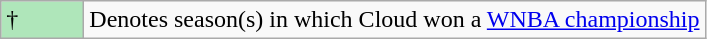<table class="wikitable">
<tr>
<td style="background:#afe6ba; width:3em;">†</td>
<td>Denotes season(s) in which Cloud won a <a href='#'>WNBA championship</a></td>
</tr>
</table>
